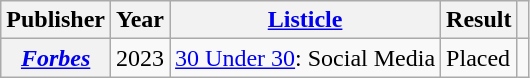<table class="wikitable plainrowheaders sortable">
<tr>
<th scope="col">Publisher</th>
<th scope="col">Year</th>
<th scope="col"><a href='#'>Listicle</a></th>
<th scope="col">Result</th>
<th class="unsortable" scope="col"></th>
</tr>
<tr>
<th scope="row"><em><a href='#'>Forbes</a></em></th>
<td>2023</td>
<td><a href='#'>30 Under 30</a>: Social Media</td>
<td>Placed</td>
<td align="center"></td>
</tr>
</table>
